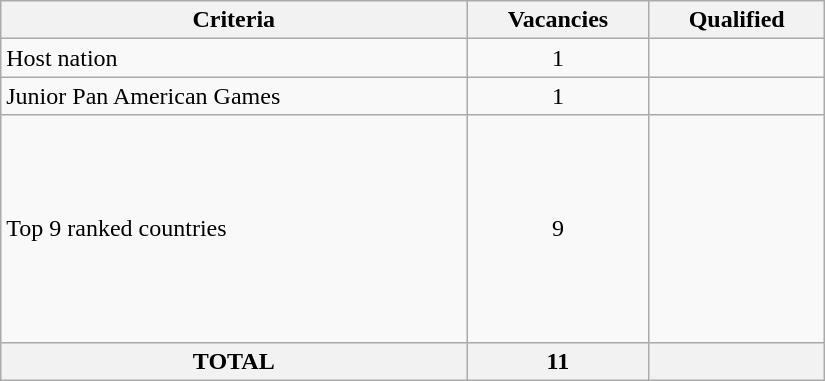<table class = "wikitable" width=550>
<tr>
<th>Criteria</th>
<th>Vacancies</th>
<th>Qualified</th>
</tr>
<tr>
<td>Host nation</td>
<td align="center">1</td>
<td></td>
</tr>
<tr>
<td>Junior Pan American Games</td>
<td align="center">1</td>
<td></td>
</tr>
<tr>
<td>Top 9 ranked countries</td>
<td align="center">9</td>
<td><br><br><br><br><br><br><br><br></td>
</tr>
<tr>
<th>TOTAL</th>
<th>11</th>
<th></th>
</tr>
</table>
